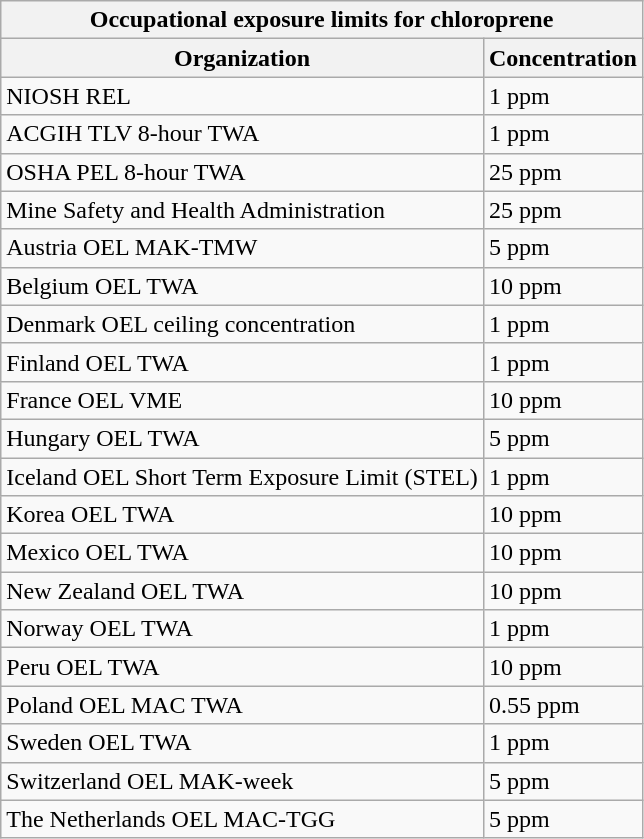<table class="wikitable mw-collapsible mw-collapsed">
<tr>
<th colspan="2">Occupational exposure limits for chloroprene</th>
</tr>
<tr>
<th>Organization</th>
<th>Concentration</th>
</tr>
<tr>
<td>NIOSH REL</td>
<td>1 ppm</td>
</tr>
<tr>
<td>ACGIH TLV 8-hour TWA</td>
<td>1 ppm</td>
</tr>
<tr>
<td>OSHA PEL 8-hour TWA</td>
<td>25 ppm</td>
</tr>
<tr>
<td>Mine Safety and Health Administration</td>
<td>25 ppm</td>
</tr>
<tr>
<td>Austria OEL MAK-TMW</td>
<td>5 ppm</td>
</tr>
<tr>
<td>Belgium OEL TWA</td>
<td>10 ppm</td>
</tr>
<tr>
<td>Denmark OEL ceiling concentration</td>
<td>1 ppm</td>
</tr>
<tr>
<td>Finland OEL TWA</td>
<td>1 ppm</td>
</tr>
<tr>
<td>France OEL VME</td>
<td>10 ppm</td>
</tr>
<tr>
<td>Hungary OEL TWA</td>
<td>5 ppm</td>
</tr>
<tr>
<td>Iceland OEL Short Term Exposure Limit (STEL)</td>
<td>1 ppm</td>
</tr>
<tr>
<td>Korea OEL TWA</td>
<td>10 ppm</td>
</tr>
<tr>
<td>Mexico OEL TWA</td>
<td>10 ppm</td>
</tr>
<tr>
<td>New Zealand OEL TWA</td>
<td>10 ppm</td>
</tr>
<tr>
<td>Norway OEL TWA</td>
<td>1 ppm</td>
</tr>
<tr>
<td>Peru OEL TWA</td>
<td>10 ppm</td>
</tr>
<tr>
<td>Poland OEL MAC TWA</td>
<td>0.55 ppm</td>
</tr>
<tr>
<td>Sweden OEL TWA</td>
<td>1 ppm</td>
</tr>
<tr>
<td>Switzerland OEL MAK-week</td>
<td>5 ppm</td>
</tr>
<tr>
<td>The Netherlands OEL MAC-TGG</td>
<td>5 ppm</td>
</tr>
</table>
